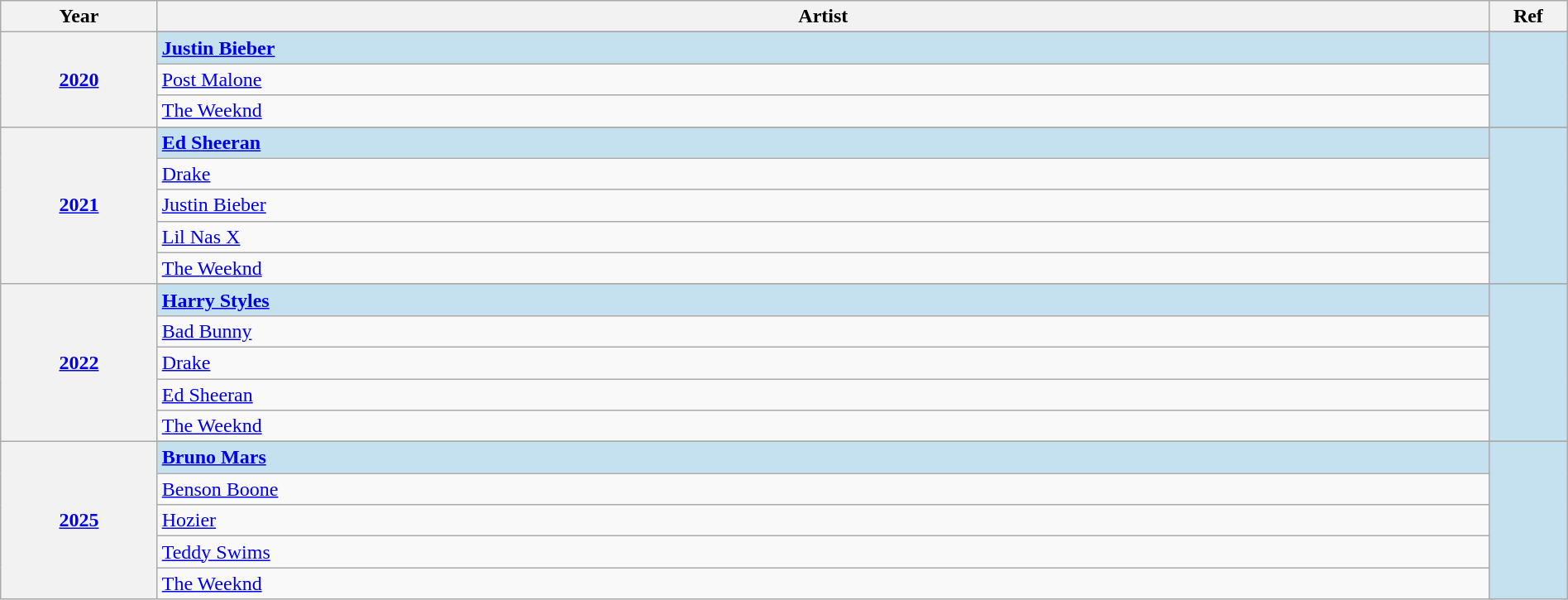<table class="wikitable" width="100%">
<tr>
<th width="10%">Year</th>
<th width="85%">Artist</th>
<th width="5%">Ref</th>
</tr>
<tr>
<th rowspan="4" align="center"><a href='#'>2020<br></a></th>
</tr>
<tr style="background:#c5e1f0">
<td><strong><a href='#'>Justin Bieber</a></strong></td>
<td rowspan=3 align="center"></td>
</tr>
<tr>
<td><a href='#'>Post Malone</a></td>
</tr>
<tr>
<td><a href='#'>The Weeknd</a></td>
</tr>
<tr>
<th rowspan="6" align="center"><a href='#'>2021<br></a></th>
</tr>
<tr style="background:#c5e1f0">
<td><strong><a href='#'>Ed Sheeran</a></strong></td>
<td rowspan=5 align="center"></td>
</tr>
<tr>
<td><a href='#'>Drake</a></td>
</tr>
<tr>
<td><a href='#'>Justin Bieber</a></td>
</tr>
<tr>
<td><a href='#'>Lil Nas X</a></td>
</tr>
<tr>
<td><a href='#'>The Weeknd</a></td>
</tr>
<tr>
<th rowspan="6" align="center"><a href='#'>2022<br></a></th>
</tr>
<tr style="background:#c5e1f0">
<td><strong><a href='#'>Harry Styles</a></strong></td>
<td rowspan=5 align="center"></td>
</tr>
<tr>
<td><a href='#'>Bad Bunny</a></td>
</tr>
<tr>
<td><a href='#'>Drake</a></td>
</tr>
<tr>
<td><a href='#'>Ed Sheeran</a></td>
</tr>
<tr>
<td><a href='#'>The Weeknd</a></td>
</tr>
<tr>
<th rowspan="6" align="center"><a href='#'>2025<br></a></th>
</tr>
<tr style="background:#c5e1f0">
<td><strong><a href='#'>Bruno Mars</a></strong></td>
<td rowspan=5 align="center"></td>
</tr>
<tr>
<td><a href='#'>Benson Boone</a></td>
</tr>
<tr>
<td><a href='#'>Hozier</a></td>
</tr>
<tr>
<td><a href='#'>Teddy Swims</a></td>
</tr>
<tr>
<td><a href='#'>The Weeknd</a></td>
</tr>
</table>
